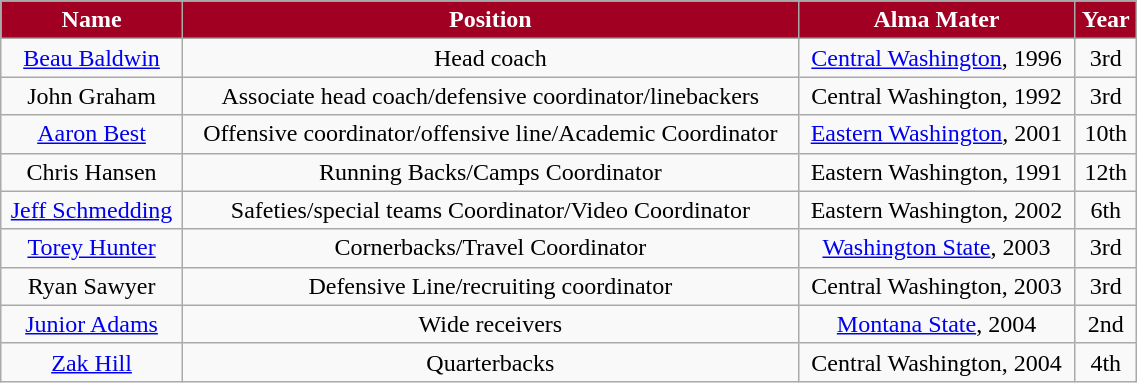<table class="wikitable" width="60%">
<tr>
<th style="background:#A10022; color:white;">Name</th>
<th style="background:#A10022; color:white;">Position</th>
<th style="background:#A10022; color:white;">Alma Mater</th>
<th style="background:#A10022; color:white;">Year</th>
</tr>
<tr align="center">
<td><a href='#'>Beau Baldwin</a></td>
<td>Head coach</td>
<td><a href='#'>Central Washington</a>, 1996</td>
<td>3rd</td>
</tr>
<tr align="center">
<td>John Graham</td>
<td>Associate head coach/defensive coordinator/linebackers</td>
<td>Central Washington, 1992</td>
<td>3rd</td>
</tr>
<tr align="center">
<td><a href='#'>Aaron Best</a></td>
<td>Offensive coordinator/offensive line/Academic Coordinator</td>
<td><a href='#'>Eastern Washington</a>, 2001</td>
<td>10th</td>
</tr>
<tr align="center">
<td>Chris Hansen</td>
<td>Running Backs/Camps Coordinator</td>
<td>Eastern Washington, 1991</td>
<td>12th</td>
</tr>
<tr align="center">
<td><a href='#'>Jeff Schmedding</a></td>
<td>Safeties/special teams Coordinator/Video Coordinator</td>
<td>Eastern Washington, 2002</td>
<td>6th</td>
</tr>
<tr align="center">
<td><a href='#'>Torey Hunter</a></td>
<td>Cornerbacks/Travel Coordinator</td>
<td><a href='#'>Washington State</a>, 2003</td>
<td>3rd</td>
</tr>
<tr align="center">
<td>Ryan Sawyer</td>
<td>Defensive Line/recruiting coordinator</td>
<td>Central Washington, 2003</td>
<td>3rd</td>
</tr>
<tr align="center">
<td><a href='#'>Junior Adams</a></td>
<td>Wide receivers</td>
<td><a href='#'>Montana State</a>, 2004</td>
<td>2nd</td>
</tr>
<tr align="center">
<td><a href='#'>Zak Hill</a></td>
<td>Quarterbacks</td>
<td>Central Washington, 2004</td>
<td>4th</td>
</tr>
</table>
